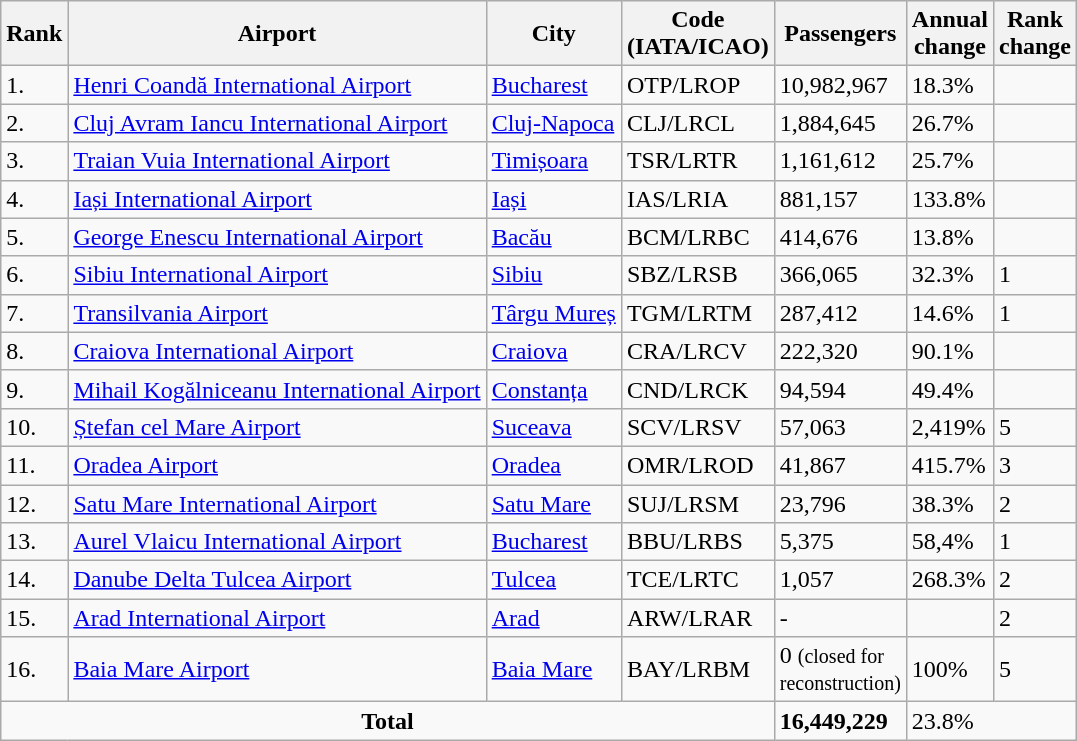<table class="wikitable sortable">
<tr>
<th>Rank</th>
<th>Airport</th>
<th>City</th>
<th>Code<br>(IATA/ICAO)</th>
<th>Passengers</th>
<th>Annual<br>change</th>
<th>Rank<br>change</th>
</tr>
<tr>
<td>1.</td>
<td><a href='#'>Henri Coandă International Airport</a></td>
<td><a href='#'>Bucharest</a></td>
<td>OTP/LROP</td>
<td>10,982,967</td>
<td data-sort-value=18.3> 18.3%</td>
<td></td>
</tr>
<tr>
<td>2.</td>
<td><a href='#'>Cluj Avram Iancu International Airport</a></td>
<td><a href='#'>Cluj-Napoca</a></td>
<td>CLJ/LRCL</td>
<td>1,884,645</td>
<td data-sort-value=26.7> 26.7%</td>
<td></td>
</tr>
<tr>
<td>3.</td>
<td><a href='#'>Traian Vuia International Airport</a></td>
<td><a href='#'>Timișoara</a></td>
<td>TSR/LRTR</td>
<td>1,161,612</td>
<td data-sort-value=25.7> 25.7%</td>
<td></td>
</tr>
<tr>
<td>4.</td>
<td><a href='#'>Iași International Airport</a></td>
<td><a href='#'>Iași</a></td>
<td>IAS/LRIA</td>
<td>881,157</td>
<td data-sort-value=133.8> 133.8%</td>
<td></td>
</tr>
<tr>
<td>5.</td>
<td><a href='#'>George Enescu International Airport</a></td>
<td><a href='#'>Bacău</a></td>
<td>BCM/LRBC</td>
<td>414,676</td>
<td data-sort-value=13.8> 13.8%</td>
<td></td>
</tr>
<tr>
<td>6.</td>
<td><a href='#'>Sibiu International Airport</a></td>
<td><a href='#'>Sibiu</a></td>
<td>SBZ/LRSB</td>
<td>366,065</td>
<td data-sort-value=32.3> 32.3%</td>
<td>1</td>
</tr>
<tr>
<td>7.</td>
<td><a href='#'>Transilvania Airport</a></td>
<td><a href='#'>Târgu Mureș</a></td>
<td>TGM/LRTM</td>
<td>287,412</td>
<td data-sort-value=-14.6> 14.6%</td>
<td>1</td>
</tr>
<tr>
<td>8.</td>
<td><a href='#'>Craiova International Airport</a></td>
<td><a href='#'>Craiova</a></td>
<td>CRA/LRCV</td>
<td>222,320</td>
<td data-sort-value=90.1> 90.1%</td>
<td></td>
</tr>
<tr>
<td>9.</td>
<td><a href='#'>Mihail Kogălniceanu International Airport</a></td>
<td><a href='#'>Constanța</a></td>
<td>CND/LRCK</td>
<td>94,594</td>
<td data-sort-value=49.4> 49.4%</td>
<td></td>
</tr>
<tr>
<td>10.</td>
<td><a href='#'>Ștefan cel Mare Airport</a></td>
<td><a href='#'>Suceava</a></td>
<td>SCV/LRSV</td>
<td>57,063</td>
<td data-sort-value=2419> 2,419%</td>
<td>5</td>
</tr>
<tr>
<td>11.</td>
<td><a href='#'>Oradea Airport</a></td>
<td><a href='#'>Oradea</a></td>
<td>OMR/LROD</td>
<td>41,867</td>
<td data-sort-value=415.7> 415.7%</td>
<td>3</td>
</tr>
<tr>
<td>12.</td>
<td><a href='#'>Satu Mare International Airport</a></td>
<td><a href='#'>Satu Mare</a></td>
<td>SUJ/LRSM</td>
<td>23,796</td>
<td data-sort-value=38.3> 38.3%</td>
<td>2</td>
</tr>
<tr>
<td>13.</td>
<td><a href='#'>Aurel Vlaicu International Airport</a></td>
<td><a href='#'>Bucharest</a></td>
<td>BBU/LRBS</td>
<td>5,375</td>
<td data-sort-value=-58.4> 58,4%</td>
<td>1</td>
</tr>
<tr>
<td>14.</td>
<td><a href='#'>Danube Delta Tulcea Airport</a></td>
<td><a href='#'>Tulcea</a></td>
<td>TCE/LRTC</td>
<td>1,057</td>
<td data-sort-value=268.4> 268.3%</td>
<td>2</td>
</tr>
<tr>
<td>15.</td>
<td><a href='#'>Arad International Airport</a></td>
<td><a href='#'>Arad</a></td>
<td>ARW/LRAR</td>
<td>-</td>
<td data-sort-value=></td>
<td>2</td>
</tr>
<tr>
<td>16.</td>
<td><a href='#'>Baia Mare Airport</a></td>
<td><a href='#'>Baia Mare</a></td>
<td>BAY/LRBM</td>
<td>0 <small>(closed for<br>reconstruction)</small></td>
<td data-sort-value=-100> 100%</td>
<td>5</td>
</tr>
<tr>
<td colspan=4 align=center><strong>Total</strong></td>
<td><strong>16,449,229</strong></td>
<td colspan=2> 23.8%</td>
</tr>
</table>
